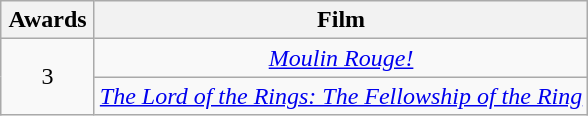<table class="wikitable" style="text-align: center;">
<tr>
<th scope="col" width="55">Awards</th>
<th scope="col">Film</th>
</tr>
<tr>
<td rowspan=2>3</td>
<td><em><a href='#'>Moulin Rouge!</a></em></td>
</tr>
<tr>
<td><em><a href='#'>The Lord of the Rings: The Fellowship of the Ring</a></em></td>
</tr>
</table>
